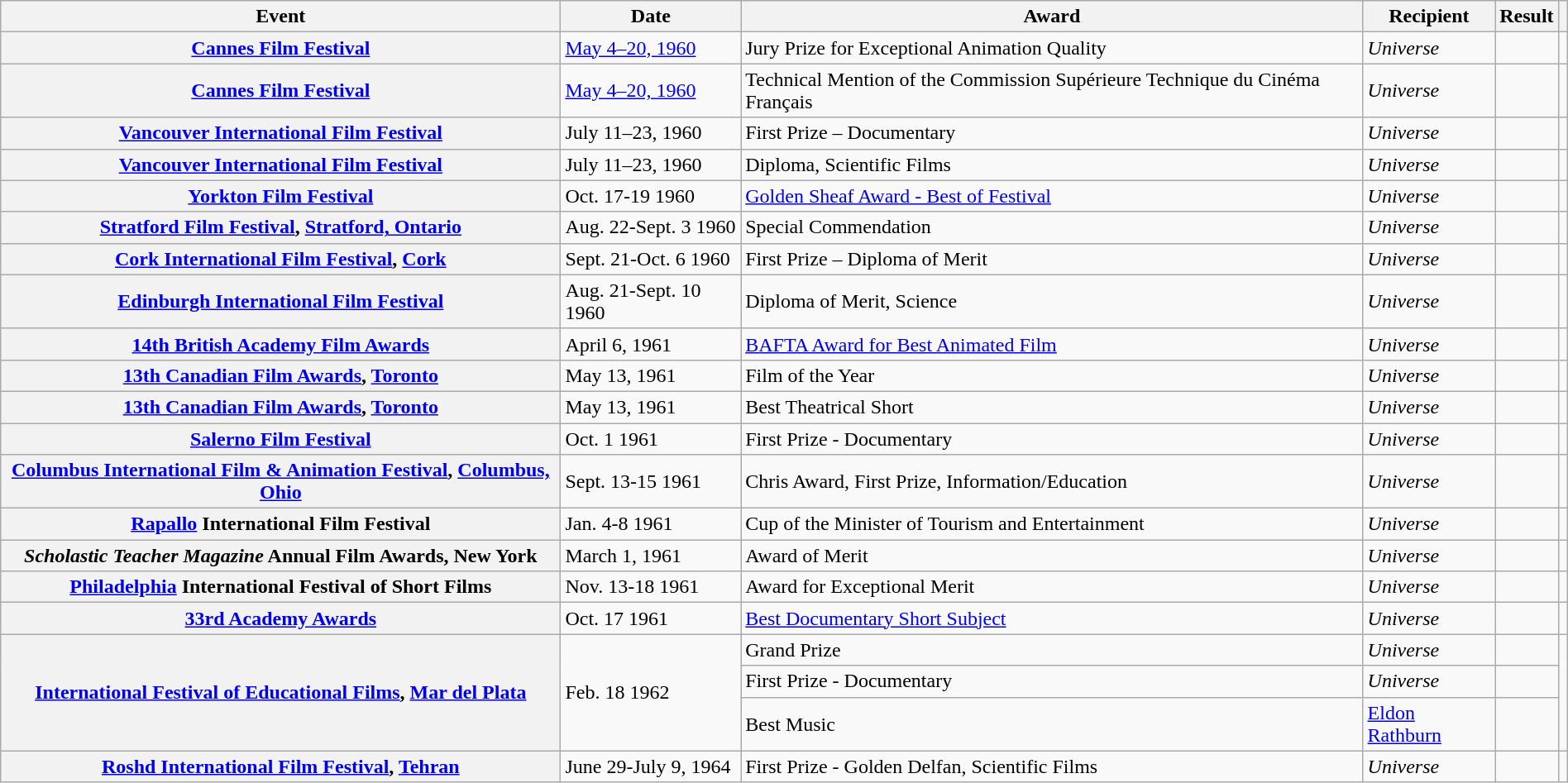<table class="wikitable sortable plainrowheaders" style="width: 100%;">
<tr>
<th scope="col">Event</th>
<th scope="col">Date</th>
<th scope="col">Award</th>
<th scope="col">Recipient</th>
<th scope="col">Result</th>
<th scope="col" class="unsortable"></th>
</tr>
<tr>
<th rowspan="1" scope="row"><a href='#'>Cannes Film Festival</a></th>
<td rowspan="1"><a href='#'>May 4–20, 1960</a></td>
<td>Jury Prize for Exceptional Animation Quality</td>
<td><em>Universe</em></td>
<td></td>
<td align="center" rowspan="1"></td>
</tr>
<tr>
<th rowspan="1" scope="row"><a href='#'>Cannes Film Festival</a></th>
<td rowspan="1"><a href='#'>May 4–20, 1960</a></td>
<td>Technical Mention of the Commission Supérieure Technique du Cinéma Français</td>
<td><em>Universe</em></td>
<td></td>
<td align="center" rowspan="1"></td>
</tr>
<tr>
<th rowspan="1" scope="row"><a href='#'>Vancouver International Film Festival</a></th>
<td rowspan="1">July 11–23, 1960</td>
<td>First Prize – Documentary</td>
<td><em>Universe</em></td>
<td></td>
<td align="center" rowspan="1"></td>
</tr>
<tr>
<th rowspan="1" scope="row"><a href='#'>Vancouver International Film Festival</a></th>
<td rowspan="1">July 11–23, 1960</td>
<td>Diploma, Scientific Films</td>
<td><em>Universe</em></td>
<td></td>
<td align="center" rowspan="1"></td>
</tr>
<tr>
<th rowspan="1" scope="row"><a href='#'>Yorkton Film Festival</a></th>
<td rowspan="1">Oct. 17-19 1960</td>
<td><a href='#'>Golden Sheaf Award - Best of Festival</a></td>
<td><em>Universe</em></td>
<td></td>
<td align="center" rowspan="1"></td>
</tr>
<tr>
<th rowspan="1" scope="row"><a href='#'>Stratford Film Festival</a>, <a href='#'>Stratford, Ontario</a></th>
<td rowspan="1">Aug. 22-Sept. 3 1960</td>
<td>Special Commendation</td>
<td><em>Universe</em></td>
<td></td>
<td align="center" rowspan="1"></td>
</tr>
<tr>
<th rowspan="1" scope="row"><a href='#'>Cork International Film Festival</a>, <a href='#'>Cork</a></th>
<td rowspan="1">Sept. 21-Oct. 6 1960</td>
<td>First Prize – Diploma of Merit</td>
<td><em>Universe</em></td>
<td></td>
<td align="center" rowspan="1"></td>
</tr>
<tr>
<th rowspan="1" scope="row"><a href='#'>Edinburgh International Film Festival</a></th>
<td rowspan="1">Aug. 21-Sept. 10 1960</td>
<td>Diploma of Merit, Science</td>
<td><em>Universe</em></td>
<td></td>
<td align="center" rowspan="1"></td>
</tr>
<tr>
<th rowspan="1" scope="row"><a href='#'>14th British Academy Film Awards</a></th>
<td rowspan="1">April 6, 1961</td>
<td><a href='#'>BAFTA Award for Best Animated Film</a></td>
<td><em>Universe</em></td>
<td></td>
<td align="center" rowspan="1"></td>
</tr>
<tr>
<th rowspan="1" scope="row"><a href='#'>13th Canadian Film Awards</a>, <a href='#'>Toronto</a></th>
<td rowspan="1">May 13, 1961</td>
<td>Film of the Year</td>
<td><em>Universe</em></td>
<td></td>
<td align="center" rowspan="1"></td>
</tr>
<tr>
<th rowspan="1" scope="row"><a href='#'>13th Canadian Film Awards</a>, <a href='#'>Toronto</a></th>
<td rowspan="1">May 13, 1961</td>
<td>Best Theatrical Short</td>
<td><em>Universe</em></td>
<td></td>
<td align="center" rowspan="1"></td>
</tr>
<tr>
<th rowspan="1" scope="row"><a href='#'>Salerno Film Festival</a></th>
<td rowspan="1">Oct. 1 1961</td>
<td>First Prize - Documentary</td>
<td><em>Universe</em></td>
<td></td>
<td align="center" rowspan="1"></td>
</tr>
<tr>
<th rowspan="1" scope="row"><a href='#'>Columbus International Film & Animation Festival</a>, <a href='#'>Columbus, Ohio</a></th>
<td rowspan="1">Sept. 13-15 1961</td>
<td>Chris Award, First Prize, Information/Education</td>
<td><em>Universe</em></td>
<td></td>
<td align="center" rowspan="1"></td>
</tr>
<tr>
<th rowspan="1" scope="row"><a href='#'>Rapallo</a> International Film Festival</th>
<td rowspan="1">Jan. 4-8 1961</td>
<td>Cup of the Minister of Tourism and Entertainment</td>
<td><em>Universe</em></td>
<td></td>
<td align="center" rowspan="1"></td>
</tr>
<tr>
<th rowspan="1" scope="row"><em>Scholastic Teacher Magazine</em> Annual Film Awards, New York</th>
<td rowspan="1">March 1, 1961</td>
<td>Award of Merit</td>
<td><em>Universe</em></td>
<td></td>
<td align="center" rowspan="1"></td>
</tr>
<tr>
<th rowspan="1" scope="row"><a href='#'>Philadelphia</a> International Festival of Short Films</th>
<td rowspan="1">Nov. 13-18 1961</td>
<td>Award for Exceptional Merit</td>
<td><em>Universe</em></td>
<td></td>
<td align="center" rowspan="1"></td>
</tr>
<tr>
<th rowspan="1" scope="row"><a href='#'>33rd Academy Awards</a></th>
<td rowspan="1">Oct. 17 1961</td>
<td><a href='#'>Best Documentary Short Subject</a></td>
<td><em>Universe</em></td>
<td></td>
<td align="center" rowspan="1"></td>
</tr>
<tr>
<th rowspan="3" scope="row"><a href='#'>International Festival of Educational Films</a>, <a href='#'>Mar del Plata</a></th>
<td rowspan="3">Feb. 18 1962</td>
<td>Grand Prize</td>
<td><em>Universe</em></td>
<td></td>
<td align="center" rowspan="3"></td>
</tr>
<tr>
<td>First Prize - Documentary</td>
<td><em>Universe</em></td>
<td></td>
</tr>
<tr>
<td>Best Music</td>
<td><a href='#'>Eldon Rathburn</a></td>
<td></td>
</tr>
<tr>
<th rowspan="1" scope="row"><a href='#'>Roshd International Film Festival</a>, <a href='#'>Tehran</a></th>
<td rowspan="1">June 29-July 9, 1964</td>
<td>First Prize - Golden Delfan, Scientific Films</td>
<td><em>Universe</em></td>
<td></td>
<td align="center" rowspan="1"></td>
</tr>
</table>
